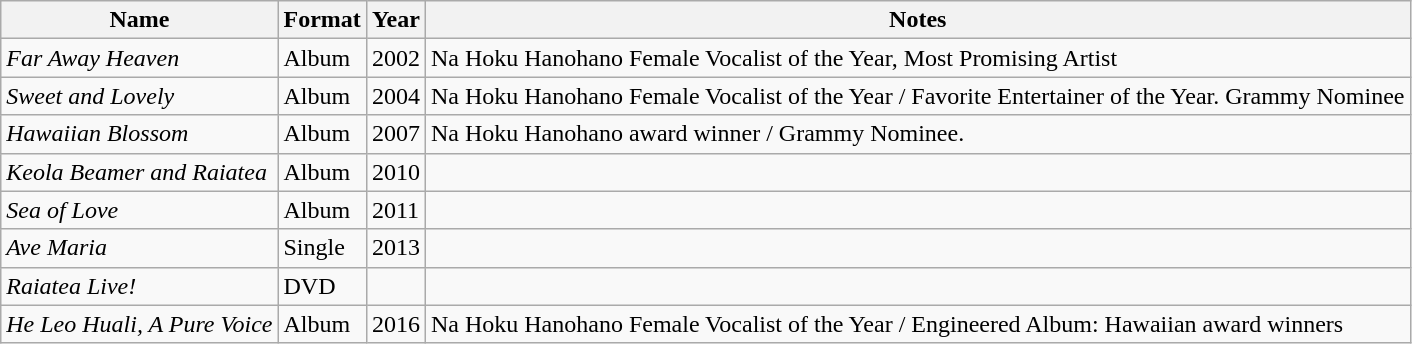<table class="wikitable">
<tr>
<th>Name</th>
<th>Format</th>
<th>Year</th>
<th>Notes</th>
</tr>
<tr>
<td><em>Far Away Heaven</em></td>
<td>Album</td>
<td>2002</td>
<td>Na Hoku Hanohano Female Vocalist of the Year, Most Promising Artist</td>
</tr>
<tr>
<td><em>Sweet and Lovely</em></td>
<td>Album</td>
<td>2004</td>
<td>Na Hoku Hanohano Female Vocalist of the Year / Favorite Entertainer of the Year. Grammy Nominee</td>
</tr>
<tr>
<td><em>Hawaiian Blossom</em></td>
<td>Album</td>
<td>2007</td>
<td>Na Hoku Hanohano award winner / Grammy Nominee.</td>
</tr>
<tr>
<td><em>Keola Beamer and Raiatea</em></td>
<td>Album</td>
<td>2010</td>
<td></td>
</tr>
<tr>
<td><em>Sea of Love</em></td>
<td>Album</td>
<td>2011</td>
<td></td>
</tr>
<tr>
<td><em>Ave Maria</em></td>
<td>Single</td>
<td>2013</td>
<td></td>
</tr>
<tr>
<td><em>Raiatea Live!</em></td>
<td>DVD</td>
<td></td>
<td></td>
</tr>
<tr>
<td><em>He Leo Huali, A Pure Voice</em></td>
<td>Album</td>
<td>2016</td>
<td>Na Hoku Hanohano Female Vocalist of the Year / Engineered Album: Hawaiian award winners</td>
</tr>
</table>
